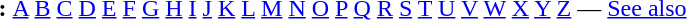<table id="toc" border="0">
<tr>
<th>:</th>
<td><a href='#'>A</a> <a href='#'>B</a> <a href='#'>C</a> <a href='#'>D</a> <a href='#'>E</a> <a href='#'>F</a> <a href='#'>G</a> <a href='#'>H</a> <a href='#'>I</a> <a href='#'>J</a> <a href='#'>K</a> <a href='#'>L</a> <a href='#'>M</a> <a href='#'>N</a> <a href='#'>O</a> <a href='#'>P</a> <a href='#'>Q</a> <a href='#'>R</a> <a href='#'>S</a> <a href='#'>T</a> <a href='#'>U</a> <a href='#'>V</a> <a href='#'>W</a> <a href='#'>X</a> <a href='#'>Y</a>  <a href='#'>Z</a> — <a href='#'>See also</a></td>
</tr>
</table>
